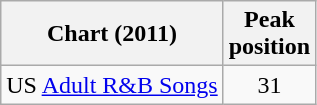<table class="wikitable">
<tr>
<th>Chart (2011)</th>
<th>Peak<br>position</th>
</tr>
<tr>
<td>US <a href='#'>Adult R&B Songs</a></td>
<td align="center">31</td>
</tr>
</table>
